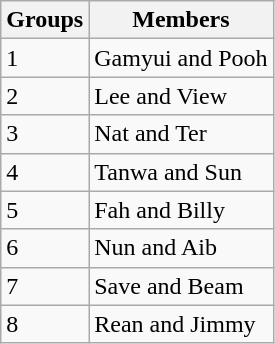<table class="wikitable">
<tr>
<th>Groups</th>
<th>Members</th>
</tr>
<tr>
<td>1</td>
<td>Gamyui and Pooh</td>
</tr>
<tr>
<td>2</td>
<td>Lee and View</td>
</tr>
<tr>
<td>3</td>
<td>Nat and Ter</td>
</tr>
<tr>
<td>4</td>
<td>Tanwa and Sun</td>
</tr>
<tr>
<td>5</td>
<td>Fah and Billy</td>
</tr>
<tr>
<td>6</td>
<td>Nun and Aib</td>
</tr>
<tr>
<td>7</td>
<td>Save and Beam</td>
</tr>
<tr>
<td>8</td>
<td>Rean and Jimmy</td>
</tr>
</table>
